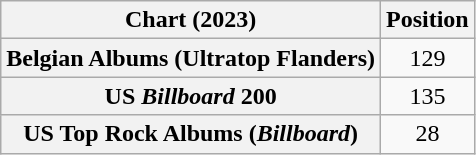<table class="wikitable sortable plainrowheaders" style="text-align:center">
<tr>
<th scope="col">Chart (2023)</th>
<th scope="col">Position</th>
</tr>
<tr>
<th scope="row">Belgian Albums (Ultratop Flanders)</th>
<td>129</td>
</tr>
<tr>
<th scope="row">US <em>Billboard</em> 200</th>
<td>135</td>
</tr>
<tr>
<th scope="row">US Top Rock Albums (<em>Billboard</em>)</th>
<td>28</td>
</tr>
</table>
